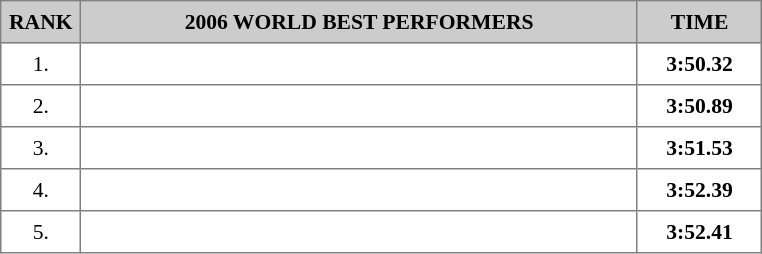<table border="1" cellspacing="2" cellpadding="5" style="border-collapse: collapse; font-size: 90%;">
<tr style="background:#ccc;">
<th>RANK</th>
<th style="text-align:center; width:25em;">2006 WORLD BEST PERFORMERS</th>
<th style="text-align:center; width:5em;">TIME</th>
</tr>
<tr>
<td style="text-align:center;">1.</td>
<td></td>
<td style="text-align:center;"><strong>3:50.32</strong></td>
</tr>
<tr>
<td style="text-align:center;">2.</td>
<td></td>
<td style="text-align:center;"><strong>3:50.89</strong></td>
</tr>
<tr>
<td style="text-align:center;">3.</td>
<td></td>
<td style="text-align:center;"><strong>3:51.53</strong></td>
</tr>
<tr>
<td style="text-align:center;">4.</td>
<td></td>
<td style="text-align:center;"><strong>3:52.39</strong></td>
</tr>
<tr>
<td style="text-align:center;">5.</td>
<td></td>
<td style="text-align:center;"><strong>3:52.41</strong></td>
</tr>
</table>
